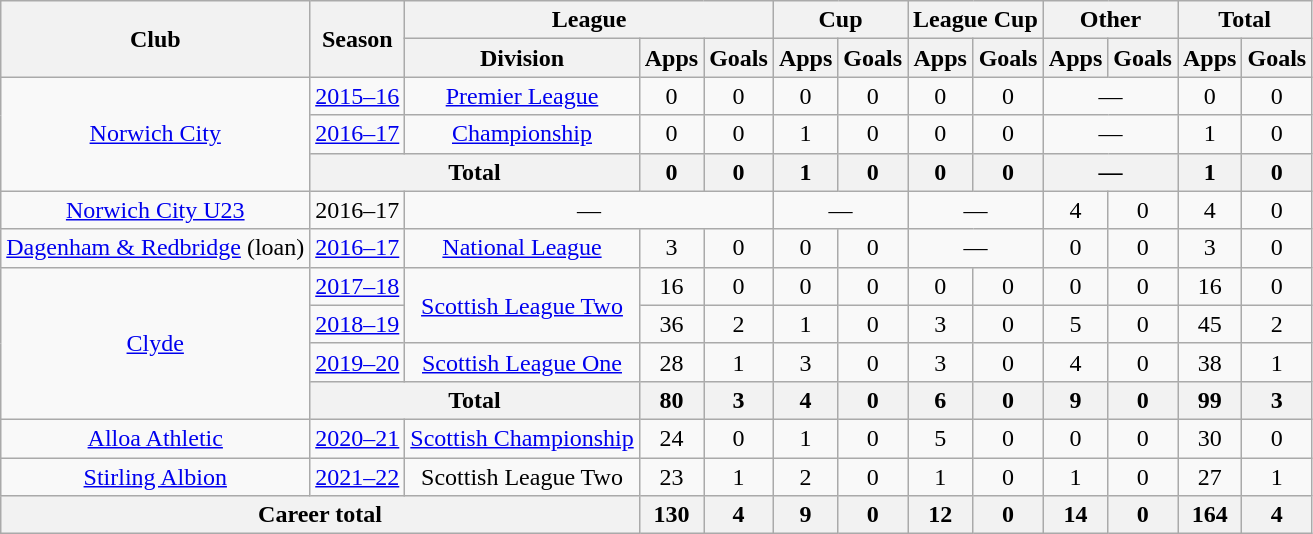<table class="wikitable" style="text-align:center">
<tr>
<th rowspan="2">Club</th>
<th rowspan="2">Season</th>
<th colspan="3">League</th>
<th colspan="2">Cup</th>
<th colspan="2">League Cup</th>
<th colspan="2">Other</th>
<th colspan="2">Total</th>
</tr>
<tr>
<th>Division</th>
<th>Apps</th>
<th>Goals</th>
<th>Apps</th>
<th>Goals</th>
<th>Apps</th>
<th>Goals</th>
<th>Apps</th>
<th>Goals</th>
<th>Apps</th>
<th>Goals</th>
</tr>
<tr>
<td rowspan=3><a href='#'>Norwich City</a></td>
<td><a href='#'>2015–16</a></td>
<td><a href='#'>Premier League</a></td>
<td>0</td>
<td>0</td>
<td>0</td>
<td>0</td>
<td>0</td>
<td>0</td>
<td colspan="2">—</td>
<td>0</td>
<td>0</td>
</tr>
<tr>
<td><a href='#'>2016–17</a></td>
<td><a href='#'>Championship</a></td>
<td>0</td>
<td>0</td>
<td>1</td>
<td>0</td>
<td>0</td>
<td>0</td>
<td colspan="2">—</td>
<td>1</td>
<td>0</td>
</tr>
<tr>
<th colspan=2>Total</th>
<th>0</th>
<th>0</th>
<th>1</th>
<th>0</th>
<th>0</th>
<th>0</th>
<th colspan="2">—</th>
<th>1</th>
<th>0</th>
</tr>
<tr>
<td><a href='#'>Norwich City U23</a></td>
<td>2016–17</td>
<td colspan=3>—</td>
<td colspan=2>—</td>
<td colspan=2>—</td>
<td>4</td>
<td>0</td>
<td>4</td>
<td>0</td>
</tr>
<tr>
<td><a href='#'>Dagenham & Redbridge</a> (loan)</td>
<td><a href='#'>2016–17</a></td>
<td><a href='#'>National League</a></td>
<td>3</td>
<td>0</td>
<td>0</td>
<td>0</td>
<td colspan="2">—</td>
<td>0</td>
<td>0</td>
<td>3</td>
<td>0</td>
</tr>
<tr>
<td rowspan=4><a href='#'>Clyde</a></td>
<td><a href='#'>2017–18</a></td>
<td rowspan=2><a href='#'>Scottish League Two</a></td>
<td>16</td>
<td>0</td>
<td>0</td>
<td>0</td>
<td>0</td>
<td>0</td>
<td>0</td>
<td>0</td>
<td>16</td>
<td>0</td>
</tr>
<tr>
<td><a href='#'>2018–19</a></td>
<td>36</td>
<td>2</td>
<td>1</td>
<td>0</td>
<td>3</td>
<td>0</td>
<td>5</td>
<td>0</td>
<td>45</td>
<td>2</td>
</tr>
<tr>
<td><a href='#'>2019–20</a></td>
<td><a href='#'>Scottish League One</a></td>
<td>28</td>
<td>1</td>
<td>3</td>
<td>0</td>
<td>3</td>
<td>0</td>
<td>4</td>
<td>0</td>
<td>38</td>
<td>1</td>
</tr>
<tr>
<th colspan=2>Total</th>
<th>80</th>
<th>3</th>
<th>4</th>
<th>0</th>
<th>6</th>
<th>0</th>
<th>9</th>
<th>0</th>
<th>99</th>
<th>3</th>
</tr>
<tr>
<td><a href='#'>Alloa Athletic</a></td>
<td><a href='#'>2020–21</a></td>
<td><a href='#'>Scottish Championship</a></td>
<td>24</td>
<td>0</td>
<td>1</td>
<td>0</td>
<td>5</td>
<td>0</td>
<td>0</td>
<td>0</td>
<td>30</td>
<td>0</td>
</tr>
<tr>
<td><a href='#'>Stirling Albion</a></td>
<td><a href='#'>2021–22</a></td>
<td>Scottish League Two</td>
<td>23</td>
<td>1</td>
<td>2</td>
<td>0</td>
<td>1</td>
<td>0</td>
<td>1</td>
<td>0</td>
<td>27</td>
<td>1</td>
</tr>
<tr>
<th colspan="3">Career total</th>
<th>130</th>
<th>4</th>
<th>9</th>
<th>0</th>
<th>12</th>
<th>0</th>
<th>14</th>
<th>0</th>
<th>164</th>
<th>4</th>
</tr>
</table>
